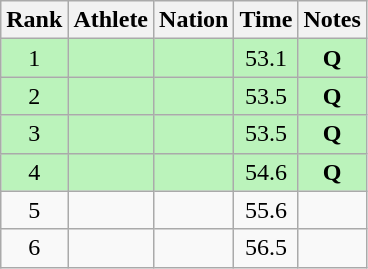<table class="wikitable sortable" style="text-align:center">
<tr>
<th>Rank</th>
<th>Athlete</th>
<th>Nation</th>
<th>Time</th>
<th>Notes</th>
</tr>
<tr bgcolor=#bbf3bb>
<td>1</td>
<td align=left></td>
<td align=left></td>
<td>53.1</td>
<td><strong>Q</strong></td>
</tr>
<tr bgcolor=#bbf3bb>
<td>2</td>
<td align=left></td>
<td align=left></td>
<td>53.5</td>
<td><strong>Q</strong></td>
</tr>
<tr bgcolor=#bbf3bb>
<td>3</td>
<td align=left></td>
<td align=left></td>
<td>53.5</td>
<td><strong>Q</strong></td>
</tr>
<tr bgcolor=#bbf3bb>
<td>4</td>
<td align=left></td>
<td align=left></td>
<td>54.6</td>
<td><strong>Q</strong></td>
</tr>
<tr>
<td>5</td>
<td align=left></td>
<td align=left></td>
<td>55.6</td>
<td></td>
</tr>
<tr>
<td>6</td>
<td align=left></td>
<td align=left></td>
<td>56.5</td>
<td></td>
</tr>
</table>
